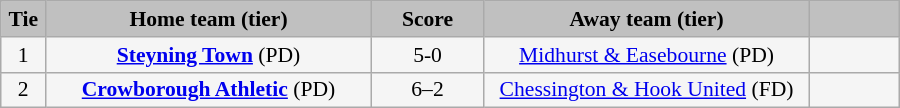<table class="wikitable" style="width: 600px; background:WhiteSmoke; text-align:center; font-size:90%">
<tr>
<td scope="col" style="width:  5.00%; background:silver;"><strong>Tie</strong></td>
<td scope="col" style="width: 36.25%; background:silver;"><strong>Home team (tier)</strong></td>
<td scope="col" style="width: 12.50%; background:silver;"><strong>Score</strong></td>
<td scope="col" style="width: 36.25%; background:silver;"><strong>Away team (tier)</strong></td>
<td scope="col" style="width: 10.00%; background:silver;"><strong></strong></td>
</tr>
<tr>
<td>1</td>
<td><strong><a href='#'>Steyning Town</a></strong> (PD)</td>
<td>5-0</td>
<td><a href='#'>Midhurst & Easebourne</a> (PD)</td>
<td></td>
</tr>
<tr>
<td>2</td>
<td><strong><a href='#'>Crowborough Athletic</a></strong> (PD)</td>
<td>6–2</td>
<td><a href='#'>Chessington & Hook United</a> (FD)</td>
<td></td>
</tr>
</table>
